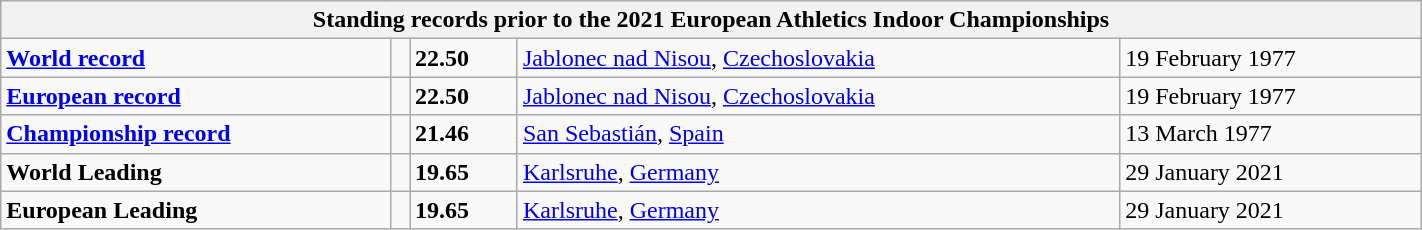<table class="wikitable" width=75%>
<tr>
<th colspan="5">Standing records prior to the 2021 European Athletics Indoor Championships</th>
</tr>
<tr>
<td><strong><a href='#'>World record</a></strong></td>
<td></td>
<td><strong>22.50</strong></td>
<td><a href='#'>Jablonec nad Nisou</a>, <a href='#'>Czechoslovakia</a></td>
<td>19 February 1977</td>
</tr>
<tr>
<td><strong><a href='#'>European record</a></strong></td>
<td></td>
<td><strong>22.50</strong></td>
<td><a href='#'>Jablonec nad Nisou</a>, <a href='#'>Czechoslovakia</a></td>
<td>19 February 1977</td>
</tr>
<tr>
<td><strong><a href='#'>Championship record</a></strong></td>
<td></td>
<td><strong>21.46</strong></td>
<td><a href='#'>San Sebastián</a>, <a href='#'>Spain</a></td>
<td>13 March 1977</td>
</tr>
<tr>
<td><strong>World Leading</strong></td>
<td></td>
<td><strong>19.65</strong></td>
<td><a href='#'>Karlsruhe</a>, <a href='#'>Germany</a></td>
<td>29 January 2021</td>
</tr>
<tr>
<td><strong>European Leading</strong></td>
<td></td>
<td><strong>19.65</strong></td>
<td><a href='#'>Karlsruhe</a>, <a href='#'>Germany</a></td>
<td>29 January 2021</td>
</tr>
</table>
